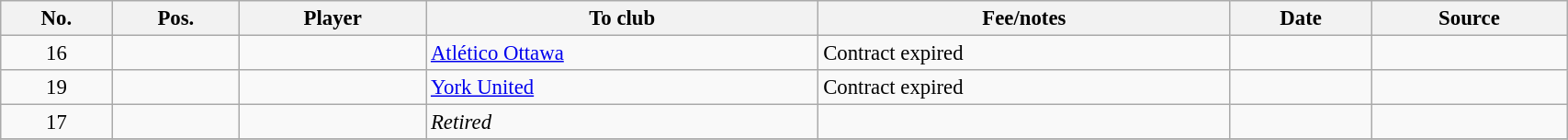<table class="wikitable sortable" style="width:90%; font-size:95%;">
<tr>
<th>No.</th>
<th>Pos.</th>
<th>Player</th>
<th>To club</th>
<th>Fee/notes</th>
<th>Date</th>
<th>Source</th>
</tr>
<tr>
<td align=center>16</td>
<td align=center></td>
<td></td>
<td> <a href='#'>Atlético Ottawa</a></td>
<td>Contract expired</td>
<td></td>
<td></td>
</tr>
<tr>
<td align=center>19</td>
<td align=center></td>
<td></td>
<td> <a href='#'>York United</a></td>
<td>Contract expired</td>
<td></td>
<td></td>
</tr>
<tr>
<td align=center>17</td>
<td align=center></td>
<td></td>
<td><em>Retired</em></td>
<td></td>
<td></td>
<td></td>
</tr>
<tr>
</tr>
</table>
